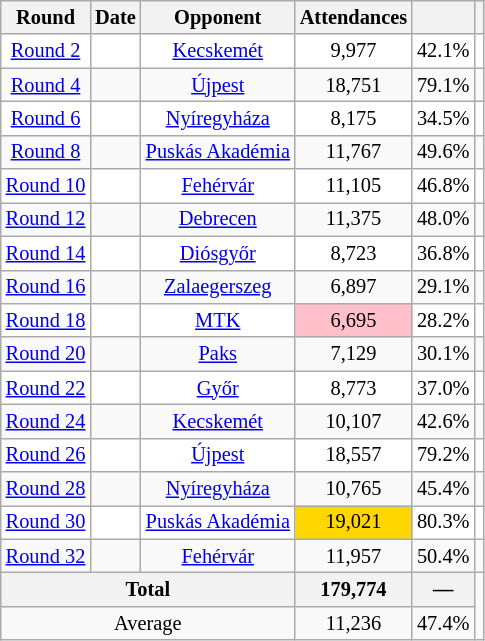<table class="wikitable sortable mw-collapsible mw-collapsed" style="text-align:center; font-size:85%;">
<tr>
<th scope="col">Round</th>
<th scope="col">Date</th>
<th scope="col">Opponent</th>
<th scope="col">Attendances</th>
<th scope="col"></th>
<th scope="col"></th>
</tr>
<tr bgcolor="white">
<td><a href='#'>Round 2</a></td>
<td></td>
<td><a href='#'>Kecskemét</a></td>
<td>9,977</td>
<td>42.1%</td>
<td></td>
</tr>
<tr>
<td><a href='#'>Round 4</a></td>
<td></td>
<td><a href='#'>Újpest</a></td>
<td>18,751</td>
<td>79.1%</td>
<td></td>
</tr>
<tr bgcolor="white">
<td><a href='#'>Round 6</a></td>
<td></td>
<td><a href='#'>Nyíregyháza</a></td>
<td>8,175</td>
<td>34.5%</td>
<td></td>
</tr>
<tr>
<td><a href='#'>Round 8</a></td>
<td></td>
<td><a href='#'>Puskás Akadémia</a></td>
<td>11,767</td>
<td>49.6%</td>
<td></td>
</tr>
<tr bgcolor="white">
<td><a href='#'>Round 10</a></td>
<td></td>
<td><a href='#'>Fehérvár</a></td>
<td>11,105</td>
<td>46.8%</td>
<td></td>
</tr>
<tr>
<td><a href='#'>Round 12</a></td>
<td></td>
<td><a href='#'>Debrecen</a></td>
<td>11,375</td>
<td>48.0%</td>
<td></td>
</tr>
<tr bgcolor="white">
<td><a href='#'>Round 14</a></td>
<td></td>
<td><a href='#'>Diósgyőr</a></td>
<td>8,723</td>
<td>36.8%</td>
<td></td>
</tr>
<tr>
<td><a href='#'>Round 16</a></td>
<td></td>
<td><a href='#'>Zalaegerszeg</a></td>
<td>6,897</td>
<td>29.1%</td>
<td></td>
</tr>
<tr bgcolor="white">
<td><a href='#'>Round 18</a></td>
<td></td>
<td><a href='#'>MTK</a></td>
<td style="background-color: pink;">6,695</td>
<td>28.2%</td>
<td></td>
</tr>
<tr>
<td><a href='#'>Round 20</a></td>
<td></td>
<td><a href='#'>Paks</a></td>
<td>7,129</td>
<td>30.1%</td>
<td></td>
</tr>
<tr bgcolor="white">
<td><a href='#'>Round 22</a></td>
<td></td>
<td><a href='#'>Győr</a></td>
<td>8,773</td>
<td>37.0%</td>
<td></td>
</tr>
<tr>
<td><a href='#'>Round 24</a></td>
<td></td>
<td><a href='#'>Kecskemét</a></td>
<td>10,107</td>
<td>42.6%</td>
<td></td>
</tr>
<tr bgcolor="white">
<td><a href='#'>Round 26</a></td>
<td></td>
<td><a href='#'>Újpest</a></td>
<td>18,557</td>
<td>79.2%</td>
<td></td>
</tr>
<tr>
<td><a href='#'>Round 28</a></td>
<td></td>
<td><a href='#'>Nyíregyháza</a></td>
<td>10,765</td>
<td>45.4%</td>
<td></td>
</tr>
<tr bgcolor="white">
<td><a href='#'>Round 30</a></td>
<td></td>
<td><a href='#'>Puskás Akadémia</a></td>
<td style="background-color: gold;">19,021</td>
<td>80.3%</td>
<td></td>
</tr>
<tr>
<td><a href='#'>Round 32</a></td>
<td></td>
<td><a href='#'>Fehérvár</a></td>
<td>11,957</td>
<td>50.4%</td>
<td></td>
</tr>
<tr>
<th colspan="3">Total</th>
<th>179,774</th>
<th>—</th>
</tr>
<tr>
<td colspan="3">Average</td>
<td>11,236</td>
<td>47.4%</td>
</tr>
</table>
